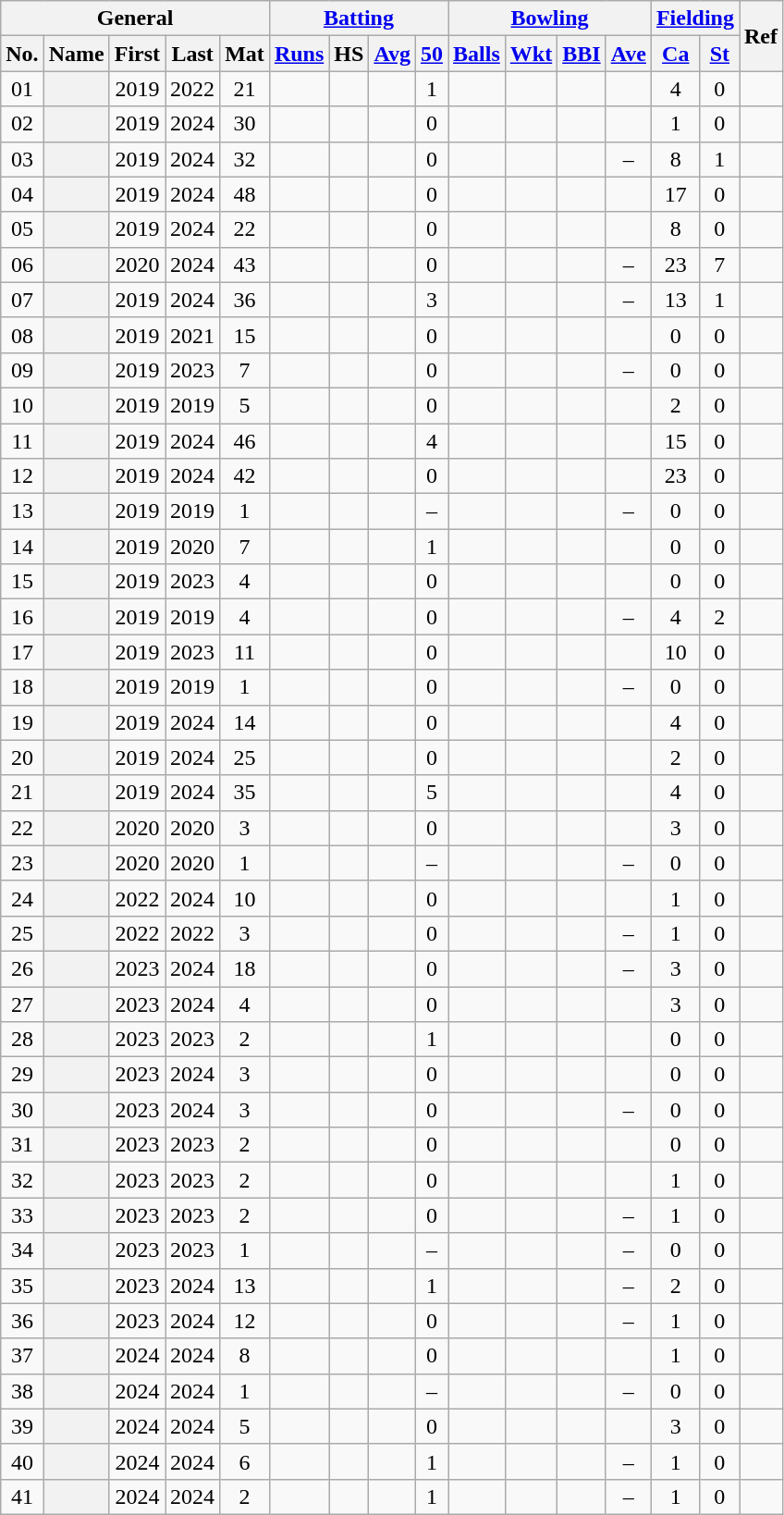<table class="wikitable plainrowheaders sortable">
<tr align="center">
<th scope="col" colspan=5 class="unsortable">General</th>
<th scope="col" colspan=4 class="unsortable"><a href='#'>Batting</a></th>
<th scope="col" colspan=4 class="unsortable"><a href='#'>Bowling</a></th>
<th scope="col" colspan=2 class="unsortable"><a href='#'>Fielding</a></th>
<th scope="col" rowspan=2 class="unsortable">Ref</th>
</tr>
<tr align="center">
<th scope="col">No.</th>
<th scope="col">Name</th>
<th scope="col">First</th>
<th scope="col">Last</th>
<th scope="col">Mat</th>
<th scope="col"><a href='#'>Runs</a></th>
<th scope="col">HS</th>
<th scope="col"><a href='#'>Avg</a></th>
<th scope="col"><a href='#'>50</a></th>
<th scope="col"><a href='#'>Balls</a></th>
<th scope="col"><a href='#'>Wkt</a></th>
<th scope="col"><a href='#'>BBI</a></th>
<th scope="col"><a href='#'>Ave</a></th>
<th scope="col"><a href='#'>Ca</a></th>
<th scope="col"><a href='#'>St</a></th>
</tr>
<tr align="center">
<td><span>0</span>1</td>
<th scope="row" align="left"></th>
<td>2019</td>
<td>2022</td>
<td>21</td>
<td></td>
<td></td>
<td></td>
<td>1</td>
<td></td>
<td></td>
<td></td>
<td></td>
<td>4</td>
<td>0</td>
<td></td>
</tr>
<tr align="center">
<td><span>0</span>2</td>
<th scope="row" align="left"></th>
<td>2019</td>
<td>2024</td>
<td>30</td>
<td></td>
<td></td>
<td></td>
<td>0</td>
<td></td>
<td></td>
<td></td>
<td></td>
<td>1</td>
<td>0</td>
<td></td>
</tr>
<tr align="center">
<td><span>0</span>3</td>
<th scope="row" align="left"></th>
<td>2019</td>
<td>2024</td>
<td>32</td>
<td></td>
<td></td>
<td></td>
<td>0</td>
<td></td>
<td></td>
<td></td>
<td>–</td>
<td>8</td>
<td>1</td>
<td></td>
</tr>
<tr align="center">
<td><span>0</span>4</td>
<th scope="row" align="left"></th>
<td>2019</td>
<td>2024</td>
<td>48</td>
<td></td>
<td></td>
<td></td>
<td>0</td>
<td></td>
<td></td>
<td></td>
<td></td>
<td>17</td>
<td>0</td>
<td></td>
</tr>
<tr align="center">
<td><span>0</span>5</td>
<th scope="row" align="left"></th>
<td>2019</td>
<td>2024</td>
<td>22</td>
<td></td>
<td></td>
<td></td>
<td>0</td>
<td></td>
<td></td>
<td></td>
<td></td>
<td>8</td>
<td>0</td>
<td></td>
</tr>
<tr align="center">
<td><span>0</span>6</td>
<th scope="row" align="left"></th>
<td>2020</td>
<td>2024</td>
<td>43</td>
<td></td>
<td></td>
<td></td>
<td>0</td>
<td></td>
<td></td>
<td></td>
<td>–</td>
<td>23</td>
<td>7</td>
<td></td>
</tr>
<tr align="center">
<td><span>0</span>7</td>
<th scope="row" align="left"> </th>
<td>2019</td>
<td>2024</td>
<td>36</td>
<td></td>
<td></td>
<td></td>
<td>3</td>
<td></td>
<td></td>
<td></td>
<td>–</td>
<td>13</td>
<td>1</td>
<td></td>
</tr>
<tr align="center">
<td><span>0</span>8</td>
<th scope="row" align="left"></th>
<td>2019</td>
<td>2021</td>
<td>15</td>
<td></td>
<td></td>
<td></td>
<td>0</td>
<td></td>
<td></td>
<td></td>
<td></td>
<td>0</td>
<td>0</td>
<td></td>
</tr>
<tr align="center">
<td><span>0</span>9</td>
<th scope="row" align="left"></th>
<td>2019</td>
<td>2023</td>
<td>7</td>
<td></td>
<td></td>
<td></td>
<td>0</td>
<td></td>
<td></td>
<td></td>
<td>–</td>
<td>0</td>
<td>0</td>
<td></td>
</tr>
<tr align="center">
<td>10</td>
<th scope="row" align="left"></th>
<td>2019</td>
<td>2019</td>
<td>5</td>
<td></td>
<td></td>
<td></td>
<td>0</td>
<td></td>
<td></td>
<td></td>
<td></td>
<td>2</td>
<td>0</td>
<td></td>
</tr>
<tr align="center">
<td>11</td>
<th scope="row" align="left"></th>
<td>2019</td>
<td>2024</td>
<td>46</td>
<td></td>
<td></td>
<td></td>
<td>4</td>
<td></td>
<td></td>
<td></td>
<td></td>
<td>15</td>
<td>0</td>
<td></td>
</tr>
<tr align="center">
<td>12</td>
<th scope="row" align="left"></th>
<td>2019</td>
<td>2024</td>
<td>42</td>
<td></td>
<td></td>
<td></td>
<td>0</td>
<td></td>
<td></td>
<td></td>
<td></td>
<td>23</td>
<td>0</td>
<td></td>
</tr>
<tr align="center">
<td>13</td>
<th scope="row" align="left"></th>
<td>2019</td>
<td>2019</td>
<td>1</td>
<td></td>
<td></td>
<td></td>
<td>–</td>
<td></td>
<td></td>
<td></td>
<td>–</td>
<td>0</td>
<td>0</td>
<td></td>
</tr>
<tr align="center">
<td>14</td>
<th scope="row" align="left"></th>
<td>2019</td>
<td>2020</td>
<td>7</td>
<td></td>
<td></td>
<td></td>
<td>1</td>
<td></td>
<td></td>
<td></td>
<td></td>
<td>0</td>
<td>0</td>
<td></td>
</tr>
<tr align="center">
<td>15</td>
<th scope="row" align="left"></th>
<td>2019</td>
<td>2023</td>
<td>4</td>
<td></td>
<td></td>
<td></td>
<td>0</td>
<td></td>
<td></td>
<td></td>
<td></td>
<td>0</td>
<td>0</td>
<td></td>
</tr>
<tr align="center">
<td>16</td>
<th scope="row" align="left"></th>
<td>2019</td>
<td>2019</td>
<td>4</td>
<td></td>
<td></td>
<td></td>
<td>0</td>
<td></td>
<td></td>
<td></td>
<td>–</td>
<td>4</td>
<td>2</td>
<td></td>
</tr>
<tr align="center">
<td>17</td>
<th scope="row" align="left"></th>
<td>2019</td>
<td>2023</td>
<td>11</td>
<td></td>
<td></td>
<td></td>
<td>0</td>
<td></td>
<td></td>
<td></td>
<td></td>
<td>10</td>
<td>0</td>
<td></td>
</tr>
<tr align="center">
<td>18</td>
<th scope="row" align="left"></th>
<td>2019</td>
<td>2019</td>
<td>1</td>
<td></td>
<td></td>
<td></td>
<td>0</td>
<td></td>
<td></td>
<td></td>
<td>–</td>
<td>0</td>
<td>0</td>
<td></td>
</tr>
<tr align="center">
<td>19</td>
<th scope="row" align="left"></th>
<td>2019</td>
<td>2024</td>
<td>14</td>
<td></td>
<td></td>
<td></td>
<td>0</td>
<td></td>
<td></td>
<td></td>
<td></td>
<td>4</td>
<td>0</td>
<td></td>
</tr>
<tr align="center">
<td>20</td>
<th scope="row" align="left"></th>
<td>2019</td>
<td>2024</td>
<td>25</td>
<td></td>
<td></td>
<td></td>
<td>0</td>
<td></td>
<td></td>
<td></td>
<td></td>
<td>2</td>
<td>0</td>
<td></td>
</tr>
<tr align="center">
<td>21</td>
<th scope="row" align="left"></th>
<td>2019</td>
<td>2024</td>
<td>35</td>
<td></td>
<td></td>
<td></td>
<td>5</td>
<td></td>
<td></td>
<td></td>
<td></td>
<td>4</td>
<td>0</td>
<td></td>
</tr>
<tr align="center">
<td>22</td>
<th scope="row" align="left"></th>
<td>2020</td>
<td>2020</td>
<td>3</td>
<td></td>
<td></td>
<td></td>
<td>0</td>
<td></td>
<td></td>
<td></td>
<td></td>
<td>3</td>
<td>0</td>
<td></td>
</tr>
<tr align="center">
<td>23</td>
<th scope="row" align="left"></th>
<td>2020</td>
<td>2020</td>
<td>1</td>
<td></td>
<td></td>
<td></td>
<td>–</td>
<td></td>
<td></td>
<td></td>
<td>–</td>
<td>0</td>
<td>0</td>
<td></td>
</tr>
<tr align="center">
<td>24</td>
<th scope="row" align="left"></th>
<td>2022</td>
<td>2024</td>
<td>10</td>
<td></td>
<td></td>
<td></td>
<td>0</td>
<td></td>
<td></td>
<td></td>
<td></td>
<td>1</td>
<td>0</td>
<td></td>
</tr>
<tr align="center">
<td>25</td>
<th scope="row" align="left"></th>
<td>2022</td>
<td>2022</td>
<td>3</td>
<td></td>
<td></td>
<td></td>
<td>0</td>
<td></td>
<td></td>
<td></td>
<td>–</td>
<td>1</td>
<td>0</td>
<td></td>
</tr>
<tr align="center">
<td>26</td>
<th scope="row" align="left"></th>
<td>2023</td>
<td>2024</td>
<td>18</td>
<td></td>
<td></td>
<td></td>
<td>0</td>
<td></td>
<td></td>
<td></td>
<td>–</td>
<td>3</td>
<td>0</td>
<td></td>
</tr>
<tr align="center">
<td>27</td>
<th scope="row" align="left"></th>
<td>2023</td>
<td>2024</td>
<td>4</td>
<td></td>
<td></td>
<td></td>
<td>0</td>
<td></td>
<td></td>
<td></td>
<td></td>
<td>3</td>
<td>0</td>
<td></td>
</tr>
<tr align="center">
<td>28</td>
<th scope="row" align="left"></th>
<td>2023</td>
<td>2023</td>
<td>2</td>
<td></td>
<td></td>
<td></td>
<td>1</td>
<td></td>
<td></td>
<td></td>
<td></td>
<td>0</td>
<td>0</td>
<td></td>
</tr>
<tr align="center">
<td>29</td>
<th scope="row" align="left"></th>
<td>2023</td>
<td>2024</td>
<td>3</td>
<td></td>
<td></td>
<td></td>
<td>0</td>
<td></td>
<td></td>
<td></td>
<td></td>
<td>0</td>
<td>0</td>
<td></td>
</tr>
<tr align="center">
<td>30</td>
<th scope="row" align="left"></th>
<td>2023</td>
<td>2024</td>
<td>3</td>
<td></td>
<td></td>
<td></td>
<td>0</td>
<td></td>
<td></td>
<td></td>
<td>–</td>
<td>0</td>
<td>0</td>
<td></td>
</tr>
<tr align="center">
<td>31</td>
<th scope="row" align="left"></th>
<td>2023</td>
<td>2023</td>
<td>2</td>
<td></td>
<td></td>
<td></td>
<td>0</td>
<td></td>
<td></td>
<td></td>
<td></td>
<td>0</td>
<td>0</td>
<td></td>
</tr>
<tr align="center">
<td>32</td>
<th scope="row" align="left"></th>
<td>2023</td>
<td>2023</td>
<td>2</td>
<td></td>
<td></td>
<td></td>
<td>0</td>
<td></td>
<td></td>
<td></td>
<td></td>
<td>1</td>
<td>0</td>
<td></td>
</tr>
<tr align="center">
<td>33</td>
<th scope="row" align="left"></th>
<td>2023</td>
<td>2023</td>
<td>2</td>
<td></td>
<td></td>
<td></td>
<td>0</td>
<td></td>
<td></td>
<td></td>
<td>–</td>
<td>1</td>
<td>0</td>
<td></td>
</tr>
<tr align="center">
<td>34</td>
<th scope="row" align="left"></th>
<td>2023</td>
<td>2023</td>
<td>1</td>
<td></td>
<td></td>
<td></td>
<td>–</td>
<td></td>
<td></td>
<td></td>
<td>–</td>
<td>0</td>
<td>0</td>
<td></td>
</tr>
<tr align="center">
<td>35</td>
<th scope="row" align="left"></th>
<td>2023</td>
<td>2024</td>
<td>13</td>
<td></td>
<td></td>
<td></td>
<td>1</td>
<td></td>
<td></td>
<td></td>
<td>–</td>
<td>2</td>
<td>0</td>
<td></td>
</tr>
<tr align="center">
<td>36</td>
<th scope="row" align="left"></th>
<td>2023</td>
<td>2024</td>
<td>12</td>
<td></td>
<td></td>
<td></td>
<td>0</td>
<td></td>
<td></td>
<td></td>
<td>–</td>
<td>1</td>
<td>0</td>
<td></td>
</tr>
<tr align="center">
<td>37</td>
<th scope="row" align="left"></th>
<td>2024</td>
<td>2024</td>
<td>8</td>
<td></td>
<td></td>
<td></td>
<td>0</td>
<td></td>
<td></td>
<td></td>
<td></td>
<td>1</td>
<td>0</td>
<td></td>
</tr>
<tr align="center">
<td>38</td>
<th scope="row" align="left"></th>
<td>2024</td>
<td>2024</td>
<td>1</td>
<td></td>
<td></td>
<td></td>
<td>–</td>
<td></td>
<td></td>
<td></td>
<td>–</td>
<td>0</td>
<td>0</td>
<td></td>
</tr>
<tr align="center">
<td>39</td>
<th scope="row" align="left"></th>
<td>2024</td>
<td>2024</td>
<td>5</td>
<td></td>
<td></td>
<td></td>
<td>0</td>
<td></td>
<td></td>
<td></td>
<td></td>
<td>3</td>
<td>0</td>
<td></td>
</tr>
<tr align="center">
<td>40</td>
<th scope="row" align="left"></th>
<td>2024</td>
<td>2024</td>
<td>6</td>
<td></td>
<td></td>
<td></td>
<td>1</td>
<td></td>
<td></td>
<td></td>
<td>–</td>
<td>1</td>
<td>0</td>
<td></td>
</tr>
<tr align="center">
<td>41</td>
<th scope="row" align="left"></th>
<td>2024</td>
<td>2024</td>
<td>2</td>
<td></td>
<td></td>
<td></td>
<td>1</td>
<td></td>
<td></td>
<td></td>
<td>–</td>
<td>1</td>
<td>0</td>
<td></td>
</tr>
</table>
